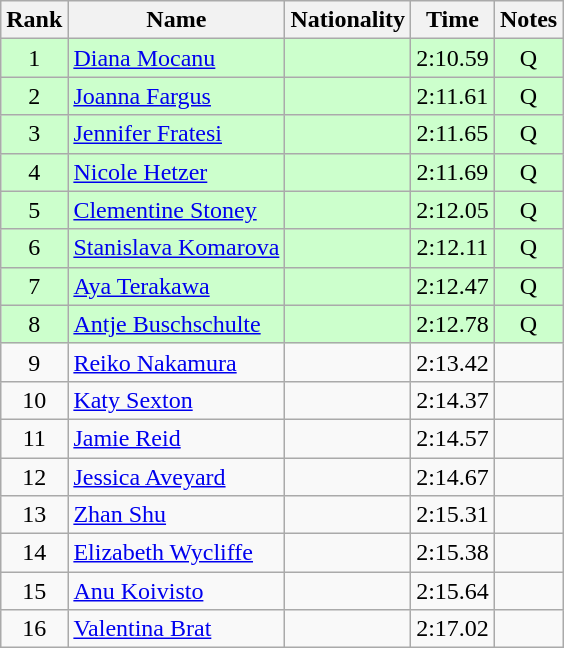<table class="wikitable sortable" style="text-align:center">
<tr>
<th>Rank</th>
<th>Name</th>
<th>Nationality</th>
<th>Time</th>
<th>Notes</th>
</tr>
<tr bgcolor=ccffcc>
<td>1</td>
<td align=left><a href='#'>Diana Mocanu</a></td>
<td align=left></td>
<td>2:10.59</td>
<td>Q</td>
</tr>
<tr bgcolor=ccffcc>
<td>2</td>
<td align=left><a href='#'>Joanna Fargus</a></td>
<td align=left></td>
<td>2:11.61</td>
<td>Q</td>
</tr>
<tr bgcolor=ccffcc>
<td>3</td>
<td align=left><a href='#'>Jennifer Fratesi</a></td>
<td align=left></td>
<td>2:11.65</td>
<td>Q</td>
</tr>
<tr bgcolor=ccffcc>
<td>4</td>
<td align=left><a href='#'>Nicole Hetzer</a></td>
<td align=left></td>
<td>2:11.69</td>
<td>Q</td>
</tr>
<tr bgcolor=ccffcc>
<td>5</td>
<td align=left><a href='#'>Clementine Stoney</a></td>
<td align=left></td>
<td>2:12.05</td>
<td>Q</td>
</tr>
<tr bgcolor=ccffcc>
<td>6</td>
<td align=left><a href='#'>Stanislava Komarova</a></td>
<td align=left></td>
<td>2:12.11</td>
<td>Q</td>
</tr>
<tr bgcolor=ccffcc>
<td>7</td>
<td align=left><a href='#'>Aya Terakawa</a></td>
<td align=left></td>
<td>2:12.47</td>
<td>Q</td>
</tr>
<tr bgcolor=ccffcc>
<td>8</td>
<td align=left><a href='#'>Antje Buschschulte</a></td>
<td align=left></td>
<td>2:12.78</td>
<td>Q</td>
</tr>
<tr>
<td>9</td>
<td align=left><a href='#'>Reiko Nakamura</a></td>
<td align=left></td>
<td>2:13.42</td>
<td></td>
</tr>
<tr>
<td>10</td>
<td align=left><a href='#'>Katy Sexton</a></td>
<td align=left></td>
<td>2:14.37</td>
<td></td>
</tr>
<tr>
<td>11</td>
<td align=left><a href='#'>Jamie Reid</a></td>
<td align=left></td>
<td>2:14.57</td>
<td></td>
</tr>
<tr>
<td>12</td>
<td align=left><a href='#'>Jessica Aveyard</a></td>
<td align=left></td>
<td>2:14.67</td>
<td></td>
</tr>
<tr>
<td>13</td>
<td align=left><a href='#'>Zhan Shu</a></td>
<td align=left></td>
<td>2:15.31</td>
<td></td>
</tr>
<tr>
<td>14</td>
<td align=left><a href='#'>Elizabeth Wycliffe</a></td>
<td align=left></td>
<td>2:15.38</td>
<td></td>
</tr>
<tr>
<td>15</td>
<td align=left><a href='#'>Anu Koivisto</a></td>
<td align=left></td>
<td>2:15.64</td>
<td></td>
</tr>
<tr>
<td>16</td>
<td align=left><a href='#'>Valentina Brat</a></td>
<td align=left></td>
<td>2:17.02</td>
<td></td>
</tr>
</table>
